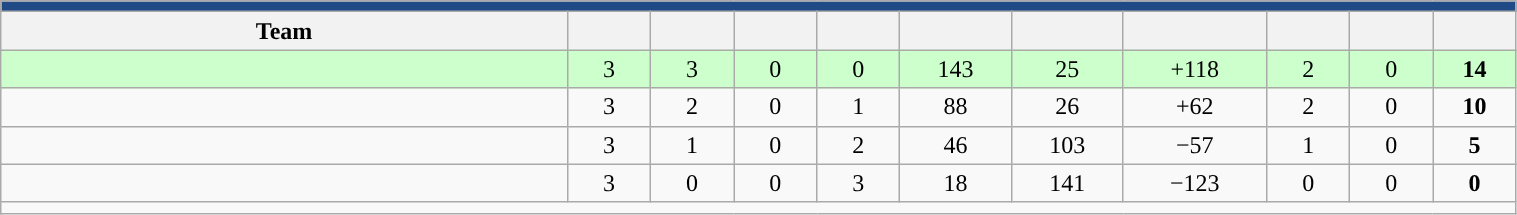<table class="wikitable" style="width:80%; text-align:center">
<tr>
<th colspan="100%" style="background:#204a86"></th>
</tr>
<tr>
<th style="width:9.5em;">Team</th>
<th style="width:1em;"></th>
<th style="width:1em;"></th>
<th style="width:1em;"></th>
<th style="width:1em;"></th>
<th style="width:1.5em;"></th>
<th style="width:1.5em;"></th>
<th style="width:1.5em;"> </th>
<th style="width:1em;"></th>
<th style="width:1em;"></th>
<th style="width:1em;"><br></th>
</tr>
<tr style="background:#cfc;">
<td align=left></td>
<td>3</td>
<td>3</td>
<td>0</td>
<td>0</td>
<td>143</td>
<td>25</td>
<td>+118</td>
<td>2</td>
<td>0</td>
<td><strong>14</strong></td>
</tr>
<tr>
<td align=left></td>
<td>3</td>
<td>2</td>
<td>0</td>
<td>1</td>
<td>88</td>
<td>26</td>
<td>+62</td>
<td>2</td>
<td>0</td>
<td><strong>10</strong></td>
</tr>
<tr>
<td align=left></td>
<td>3</td>
<td>1</td>
<td>0</td>
<td>2</td>
<td>46</td>
<td>103</td>
<td>−57</td>
<td>1</td>
<td>0</td>
<td><strong>5</strong></td>
</tr>
<tr>
<td align=left></td>
<td>3</td>
<td>0</td>
<td>0</td>
<td>3</td>
<td>18</td>
<td>141</td>
<td>−123</td>
<td>0</td>
<td>0</td>
<td><strong>0</strong></td>
</tr>
<tr>
<td colspan="100%" style="border:0;"></td>
</tr>
</table>
